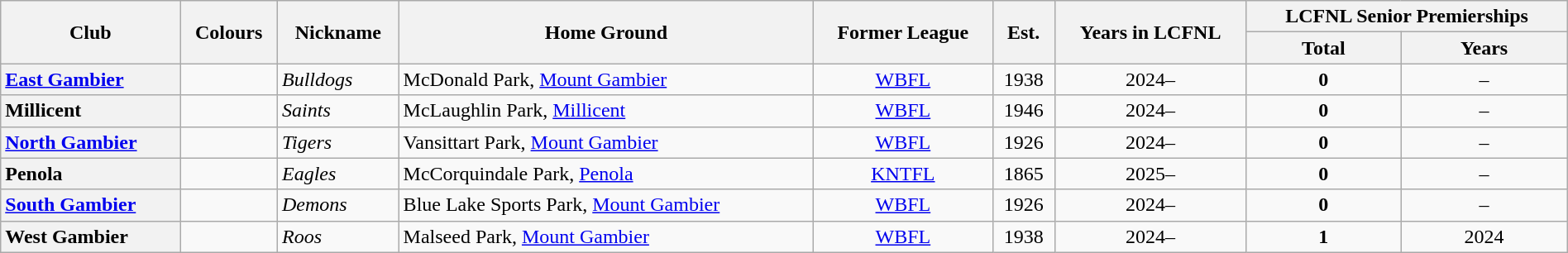<table class="wikitable sortable mw-collapsible mw-collapsed" style="width:100%">
<tr>
<th rowspan="2">Club</th>
<th rowspan="2">Colours</th>
<th rowspan="2">Nickname</th>
<th rowspan="2">Home Ground</th>
<th rowspan="2">Former League</th>
<th rowspan="2">Est.</th>
<th rowspan="2">Years in LCFNL</th>
<th colspan="2">LCFNL Senior Premierships</th>
</tr>
<tr>
<th>Total</th>
<th>Years</th>
</tr>
<tr>
<th style="text-align:left"><a href='#'>East Gambier</a></th>
<td></td>
<td><em>Bulldogs</em></td>
<td>McDonald Park, <a href='#'>Mount Gambier</a></td>
<td align="center"><a href='#'>WBFL</a></td>
<td align="center">1938</td>
<td align="center">2024–</td>
<td align="center"><strong>0</strong></td>
<td align="center">–</td>
</tr>
<tr>
<th style="text-align:left">Millicent</th>
<td></td>
<td><em>Saints</em></td>
<td>McLaughlin Park, <a href='#'>Millicent</a></td>
<td align="center"><a href='#'>WBFL</a></td>
<td align="center">1946</td>
<td align="center">2024–</td>
<td align="center"><strong>0</strong></td>
<td align="center">–</td>
</tr>
<tr>
<th style="text-align:left"><a href='#'>North Gambier</a></th>
<td></td>
<td><em>Tigers</em></td>
<td>Vansittart Park, <a href='#'>Mount Gambier</a></td>
<td align="center"><a href='#'>WBFL</a></td>
<td align="center">1926</td>
<td align="center">2024–</td>
<td align="center"><strong>0</strong></td>
<td align="center">–</td>
</tr>
<tr>
<th style="text-align:left">Penola</th>
<td></td>
<td><em>Eagles</em></td>
<td>McCorquindale Park, <a href='#'>Penola</a></td>
<td align="center"><a href='#'>KNTFL</a></td>
<td align="center">1865</td>
<td align="center">2025–</td>
<td align="center"><strong>0</strong></td>
<td align="center">–</td>
</tr>
<tr>
<th style="text-align:left"><a href='#'>South Gambier</a></th>
<td></td>
<td><em>Demons</em></td>
<td>Blue Lake Sports Park, <a href='#'>Mount Gambier</a></td>
<td align="center"><a href='#'>WBFL</a></td>
<td align="center">1926</td>
<td align="center">2024–</td>
<td align="center"><strong>0</strong></td>
<td align="center">–</td>
</tr>
<tr>
<th style="text-align:left">West Gambier</th>
<td></td>
<td><em>Roos</em></td>
<td>Malseed Park, <a href='#'>Mount Gambier</a></td>
<td align="center"><a href='#'>WBFL</a></td>
<td align="center">1938</td>
<td align="center">2024–</td>
<td align="center"><strong>1</strong></td>
<td align="center">2024</td>
</tr>
</table>
